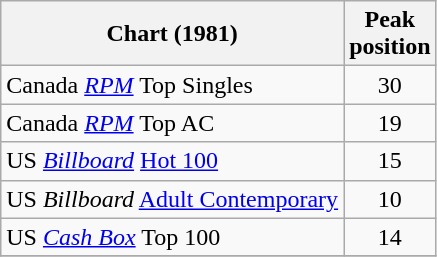<table class="wikitable sortable">
<tr>
<th>Chart (1981)</th>
<th>Peak<br>position</th>
</tr>
<tr>
<td>Canada <em><a href='#'>RPM</a></em> Top Singles</td>
<td style="text-align:center;">30</td>
</tr>
<tr>
<td>Canada <em><a href='#'>RPM</a></em> Top AC</td>
<td style="text-align:center;">19</td>
</tr>
<tr>
<td>US <em><a href='#'>Billboard</a></em> <a href='#'>Hot 100</a></td>
<td style="text-align:center;">15</td>
</tr>
<tr>
<td>US <em>Billboard</em> <a href='#'>Adult Contemporary</a></td>
<td style="text-align:center;">10</td>
</tr>
<tr>
<td>US <a href='#'><em>Cash Box</em></a> Top 100</td>
<td align="center">14</td>
</tr>
<tr>
</tr>
</table>
